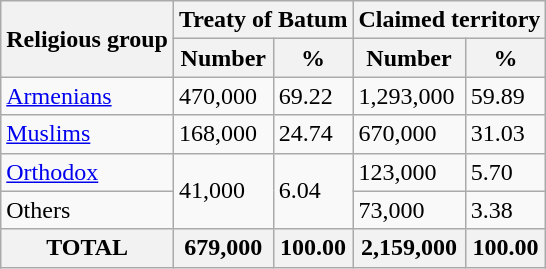<table class="wikitable">
<tr>
<th rowspan="2">Religious group</th>
<th colspan="2">Treaty of Batum</th>
<th colspan="2">Claimed territory</th>
</tr>
<tr>
<th>Number</th>
<th>%</th>
<th>Number</th>
<th>%</th>
</tr>
<tr>
<td><a href='#'>Armenians</a></td>
<td>470,000</td>
<td>69.22</td>
<td>1,293,000</td>
<td>59.89</td>
</tr>
<tr>
<td><a href='#'>Muslims</a></td>
<td>168,000</td>
<td>24.74</td>
<td>670,000</td>
<td>31.03</td>
</tr>
<tr>
<td><a href='#'>Orthodox</a></td>
<td rowspan="2">41,000</td>
<td rowspan="2">6.04</td>
<td>123,000</td>
<td>5.70</td>
</tr>
<tr>
<td>Others</td>
<td>73,000</td>
<td>3.38</td>
</tr>
<tr>
<th>TOTAL</th>
<th>679,000</th>
<th>100.00</th>
<th>2,159,000</th>
<th>100.00</th>
</tr>
</table>
